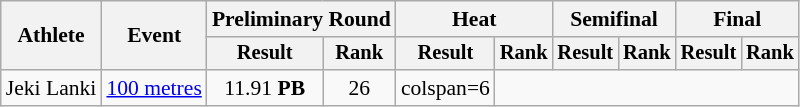<table class=wikitable style=font-size:90%>
<tr>
<th rowspan=2>Athlete</th>
<th rowspan=2>Event</th>
<th colspan=2>Preliminary Round</th>
<th colspan=2>Heat</th>
<th colspan=2>Semifinal</th>
<th colspan=2>Final</th>
</tr>
<tr style=font-size:95%>
<th>Result</th>
<th>Rank</th>
<th>Result</th>
<th>Rank</th>
<th>Result</th>
<th>Rank</th>
<th>Result</th>
<th>Rank</th>
</tr>
<tr align=center>
<td align=left>Jeki Lanki</td>
<td align=left><a href='#'>100 metres</a></td>
<td>11.91 <strong>PB</strong></td>
<td>26</td>
<td>colspan=6 </td>
</tr>
</table>
